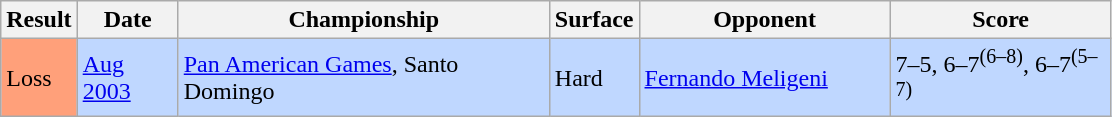<table class="sortable wikitable">
<tr>
<th style="width:40px">Result</th>
<th style="width:60px">Date</th>
<th style="width:240px">Championship</th>
<th style="width:50px">Surface</th>
<th style="width:160px">Opponent</th>
<th width="140" class="unsortable">Score</th>
</tr>
<tr bgcolor=BFD7FF>
<td style="background:#ffa07a;">Loss</td>
<td><a href='#'>Aug 2003</a></td>
<td><a href='#'>Pan American Games</a>, Santo Domingo</td>
<td>Hard</td>
<td> <a href='#'>Fernando Meligeni</a></td>
<td>7–5, 6–7<sup>(6–8)</sup>, 6–7<sup>(5–7)</sup></td>
</tr>
</table>
